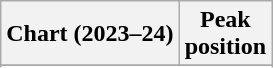<table class="wikitable sortable plainrowheaders" style="text-align:center">
<tr>
<th scope="col">Chart (2023–24)</th>
<th scope="col">Peak<br> position</th>
</tr>
<tr>
</tr>
<tr>
</tr>
</table>
